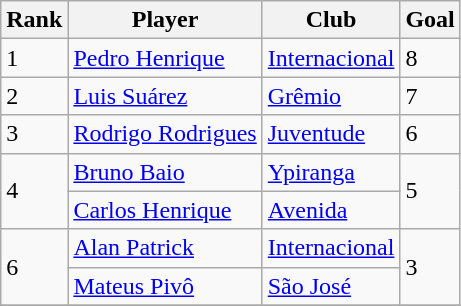<table class="wikitable">
<tr>
<th>Rank</th>
<th>Player</th>
<th>Club</th>
<th>Goal</th>
</tr>
<tr>
<td>1</td>
<td> <a href='#'>Pedro Henrique</a></td>
<td><a href='#'>Internacional</a></td>
<td>8</td>
</tr>
<tr>
<td>2</td>
<td> <a href='#'>Luis Suárez</a></td>
<td><a href='#'>Grêmio</a></td>
<td>7</td>
</tr>
<tr>
<td>3</td>
<td> <a href='#'>Rodrigo Rodrigues</a></td>
<td><a href='#'>Juventude</a></td>
<td>6</td>
</tr>
<tr>
<td rowspan=2>4</td>
<td> <a href='#'>Bruno Baio</a></td>
<td><a href='#'>Ypiranga</a></td>
<td rowspan=2>5</td>
</tr>
<tr>
<td> <a href='#'>Carlos Henrique</a></td>
<td><a href='#'>Avenida</a></td>
</tr>
<tr>
<td rowspan=2>6</td>
<td> <a href='#'>Alan Patrick</a></td>
<td><a href='#'>Internacional</a></td>
<td rowspan=2>3</td>
</tr>
<tr>
<td> <a href='#'>Mateus Pivô</a></td>
<td><a href='#'>São José</a></td>
</tr>
<tr>
</tr>
</table>
